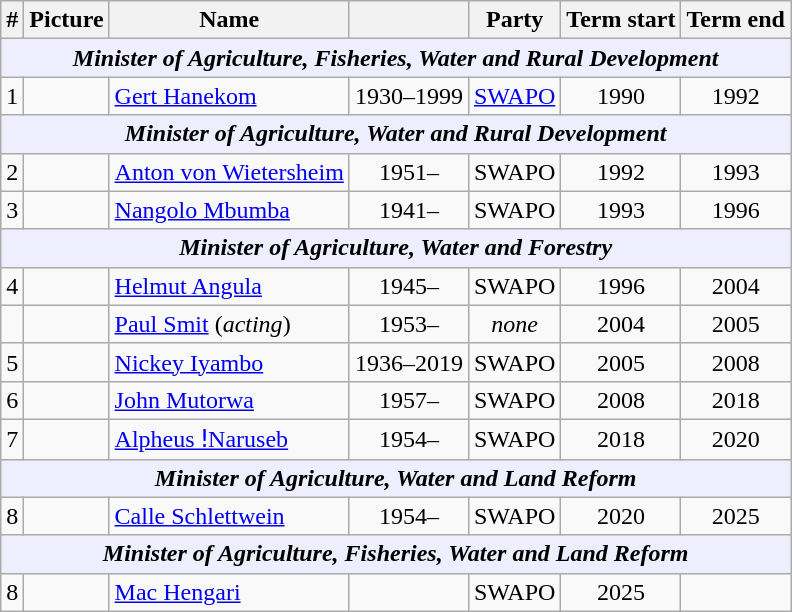<table class="wikitable" style="text-align:center;">
<tr>
<th>#</th>
<th>Picture</th>
<th>Name</th>
<th></th>
<th>Party</th>
<th>Term start</th>
<th>Term end</th>
</tr>
<tr>
<th style="background:#EEEEFF" align="center" colspan="7"><em>Minister of Agriculture, Fisheries, Water and Rural Development</em></th>
</tr>
<tr>
<td>1</td>
<td></td>
<td style="text-align:left;"><a href='#'>Gert Hanekom</a></td>
<td>1930–1999</td>
<td><a href='#'>SWAPO</a></td>
<td>1990</td>
<td>1992</td>
</tr>
<tr>
<th style="background:#EEEEFF" align="center" colspan="7"><em>Minister of Agriculture, Water and Rural Development</em></th>
</tr>
<tr>
<td>2</td>
<td></td>
<td style="text-align:left;"><a href='#'>Anton von Wietersheim</a></td>
<td>1951–</td>
<td>SWAPO</td>
<td>1992</td>
<td>1993</td>
</tr>
<tr>
<td>3</td>
<td></td>
<td style="text-align:left;"><a href='#'>Nangolo Mbumba</a></td>
<td>1941–</td>
<td>SWAPO</td>
<td>1993</td>
<td>1996</td>
</tr>
<tr>
<th style="background:#EEEEFF" align="center" colspan="7"><em>Minister of Agriculture, Water and Forestry</em></th>
</tr>
<tr>
<td>4</td>
<td></td>
<td style="text-align:left;"><a href='#'>Helmut Angula</a></td>
<td>1945–</td>
<td>SWAPO</td>
<td>1996</td>
<td>2004</td>
</tr>
<tr>
<td></td>
<td></td>
<td style="text-align:left;"><a href='#'>Paul Smit</a> (<em>acting</em>)</td>
<td>1953–</td>
<td><em>none</em></td>
<td>2004</td>
<td>2005</td>
</tr>
<tr>
<td>5</td>
<td></td>
<td style="text-align:left;"><a href='#'>Nickey Iyambo</a></td>
<td>1936–2019</td>
<td>SWAPO</td>
<td>2005</td>
<td>2008</td>
</tr>
<tr>
<td>6</td>
<td></td>
<td style="text-align:left;"><a href='#'>John Mutorwa</a></td>
<td>1957–</td>
<td>SWAPO</td>
<td>2008</td>
<td>2018</td>
</tr>
<tr>
<td>7</td>
<td></td>
<td style="text-align:left;"><a href='#'>Alpheus ǃNaruseb</a></td>
<td>1954–</td>
<td>SWAPO</td>
<td>2018</td>
<td>2020</td>
</tr>
<tr>
<th style="background:#EEEEFF" align="center" colspan="7"><em>Minister of Agriculture, Water and Land Reform</em></th>
</tr>
<tr>
<td>8</td>
<td></td>
<td style="text-align:left;"><a href='#'>Calle Schlettwein</a></td>
<td>1954–</td>
<td>SWAPO</td>
<td>2020</td>
<td>2025</td>
</tr>
<tr>
<th style="background:#EEEEFF" align="center" colspan="7"><em>Minister of Agriculture, Fisheries, Water and Land Reform</em></th>
</tr>
<tr>
<td>8</td>
<td></td>
<td style="text-align:left;"><a href='#'>Mac Hengari</a></td>
<td></td>
<td>SWAPO</td>
<td>2025</td>
<td></td>
</tr>
</table>
